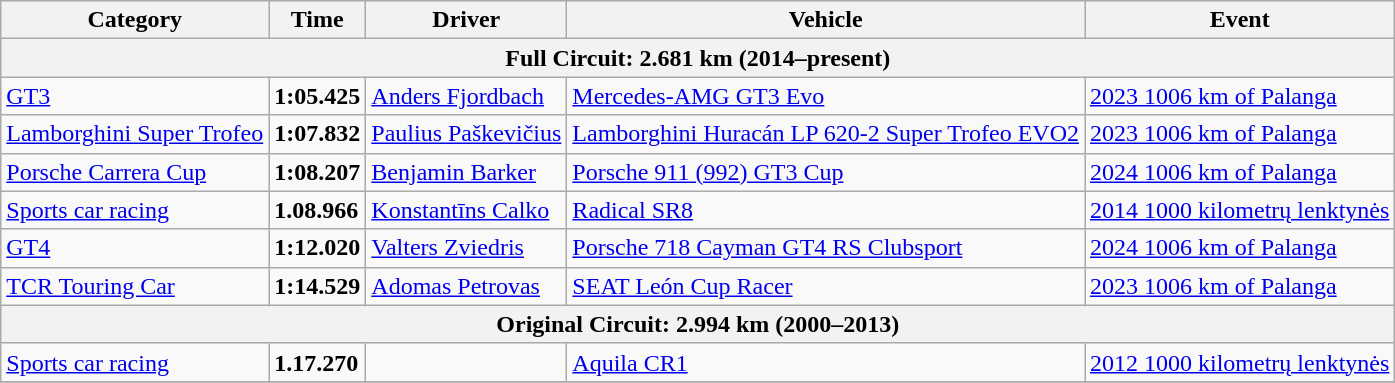<table class="wikitable">
<tr>
<th>Category</th>
<th>Time</th>
<th>Driver</th>
<th>Vehicle</th>
<th>Event</th>
</tr>
<tr>
<th colspan=5>Full Circuit: 2.681 km (2014–present)</th>
</tr>
<tr>
<td><a href='#'>GT3</a></td>
<td><strong>1:05.425</strong></td>
<td><a href='#'>Anders Fjordbach</a></td>
<td><a href='#'>Mercedes-AMG GT3 Evo</a></td>
<td><a href='#'>2023 1006 km of Palanga</a></td>
</tr>
<tr>
<td><a href='#'>Lamborghini Super Trofeo</a></td>
<td><strong>1:07.832</strong></td>
<td><a href='#'>Paulius Paškevičius</a></td>
<td><a href='#'>Lamborghini Huracán LP 620-2 Super Trofeo EVO2</a></td>
<td><a href='#'>2023 1006 km of Palanga</a></td>
</tr>
<tr>
<td><a href='#'>Porsche Carrera Cup</a></td>
<td><strong>1:08.207</strong></td>
<td><a href='#'>Benjamin Barker</a></td>
<td><a href='#'>Porsche 911 (992) GT3 Cup</a></td>
<td><a href='#'>2024 1006 km of Palanga</a></td>
</tr>
<tr>
<td><a href='#'>Sports car racing</a></td>
<td><strong>1.08.966</strong></td>
<td><a href='#'>Konstantīns Calko</a></td>
<td><a href='#'>Radical SR8</a></td>
<td><a href='#'>2014 1000 kilometrų lenktynės</a></td>
</tr>
<tr>
<td><a href='#'>GT4</a></td>
<td><strong>1:12.020</strong></td>
<td><a href='#'>Valters Zviedris</a></td>
<td><a href='#'>Porsche 718 Cayman GT4 RS Clubsport</a></td>
<td><a href='#'>2024 1006 km of Palanga</a></td>
</tr>
<tr>
<td><a href='#'>TCR Touring Car</a></td>
<td><strong>1:14.529</strong></td>
<td><a href='#'>Adomas Petrovas</a></td>
<td><a href='#'>SEAT León Cup Racer</a></td>
<td><a href='#'>2023 1006 km of Palanga</a></td>
</tr>
<tr>
<th colspan=5>Original Circuit: 2.994 km (2000–2013)</th>
</tr>
<tr>
<td><a href='#'>Sports car racing</a></td>
<td><strong>1.17.270</strong></td>
<td></td>
<td><a href='#'>Aquila CR1</a></td>
<td><a href='#'>2012 1000 kilometrų lenktynės</a></td>
</tr>
<tr>
</tr>
</table>
